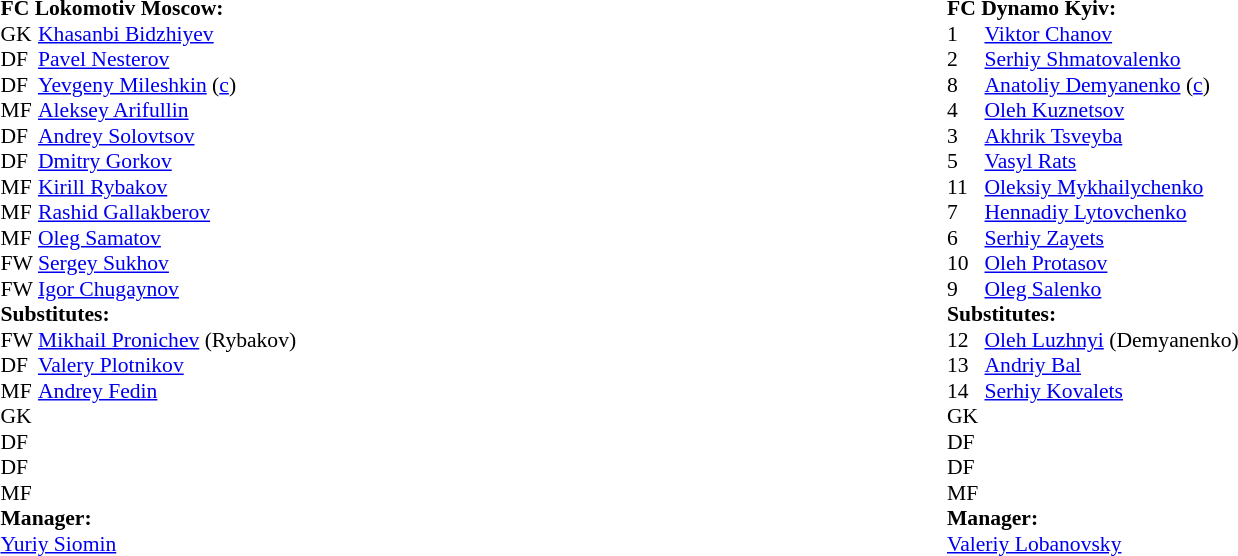<table width="100%">
<tr>
<td valign="top" width="50%"><br><table style="font-size: 90%" cellspacing="0" cellpadding="0">
<tr>
<td colspan="3"><strong>FC Lokomotiv Moscow:</strong></td>
</tr>
<tr>
<th width="25"></th>
</tr>
<tr>
<td>GK</td>
<td> <a href='#'>Khasanbi Bidzhiyev</a></td>
</tr>
<tr>
<td>DF</td>
<td> <a href='#'>Pavel Nesterov</a></td>
</tr>
<tr>
<td>DF</td>
<td> <a href='#'>Yevgeny Mileshkin</a> (<a href='#'>c</a>)</td>
</tr>
<tr>
<td>MF</td>
<td> <a href='#'>Aleksey Arifullin</a></td>
</tr>
<tr>
<td>DF</td>
<td> <a href='#'>Andrey Solovtsov</a></td>
</tr>
<tr>
<td>DF</td>
<td> <a href='#'>Dmitry Gorkov</a></td>
</tr>
<tr>
<td>MF</td>
<td> <a href='#'>Kirill Rybakov</a> </td>
</tr>
<tr>
<td>MF</td>
<td> <a href='#'>Rashid Gallakberov</a></td>
</tr>
<tr>
<td>MF</td>
<td> <a href='#'>Oleg Samatov</a> </td>
</tr>
<tr>
<td>FW</td>
<td> <a href='#'>Sergey Sukhov</a> </td>
</tr>
<tr>
<td>FW</td>
<td> <a href='#'>Igor Chugaynov</a></td>
</tr>
<tr>
<td colspan=3><strong>Substitutes:</strong></td>
</tr>
<tr>
<td>FW</td>
<td> <a href='#'>Mikhail Pronichev</a>  (Rybakov)</td>
</tr>
<tr>
<td>DF</td>
<td> <a href='#'>Valery Plotnikov</a> </td>
</tr>
<tr>
<td>MF</td>
<td> <a href='#'>Andrey Fedin</a> </td>
</tr>
<tr>
<td>GK</td>
<td></td>
</tr>
<tr>
<td>DF</td>
<td></td>
</tr>
<tr>
<td>DF</td>
<td></td>
</tr>
<tr>
<td>MF</td>
<td></td>
</tr>
<tr>
<td colspan=3><strong>Manager:</strong></td>
</tr>
<tr>
<td colspan="3"> <a href='#'>Yuriy Siomin</a></td>
</tr>
</table>
</td>
<td valign="top" width="50%"><br><table style="font-size: 90%" cellspacing="0" cellpadding="0">
<tr>
<td colspan="3"><strong>FC Dynamo Kyiv:</strong></td>
</tr>
<tr>
<th width="25"></th>
</tr>
<tr>
<td>1</td>
<td> <a href='#'>Viktor Chanov</a></td>
</tr>
<tr>
<td>2</td>
<td> <a href='#'>Serhiy Shmatovalenko</a></td>
</tr>
<tr>
<td>8</td>
<td> <a href='#'>Anatoliy Demyanenko</a> (<a href='#'>c</a>) </td>
</tr>
<tr>
<td>4</td>
<td> <a href='#'>Oleh Kuznetsov</a></td>
</tr>
<tr>
<td>3</td>
<td> <a href='#'>Akhrik Tsveyba</a></td>
</tr>
<tr>
<td>5</td>
<td> <a href='#'>Vasyl Rats</a></td>
</tr>
<tr>
<td>11</td>
<td> <a href='#'>Oleksiy Mykhailychenko</a> </td>
</tr>
<tr>
<td>7</td>
<td> <a href='#'>Hennadiy Lytovchenko</a></td>
</tr>
<tr>
<td>6</td>
<td> <a href='#'>Serhiy Zayets</a> </td>
</tr>
<tr>
<td>10</td>
<td> <a href='#'>Oleh Protasov</a></td>
</tr>
<tr>
<td>9</td>
<td> <a href='#'>Oleg Salenko</a></td>
</tr>
<tr>
<td colspan=3><strong>Substitutes:</strong></td>
</tr>
<tr>
<td>12</td>
<td> <a href='#'>Oleh Luzhnyi</a>  (Demyanenko)</td>
</tr>
<tr>
<td>13</td>
<td> <a href='#'>Andriy Bal</a> </td>
</tr>
<tr>
<td>14</td>
<td> <a href='#'>Serhiy Kovalets</a> </td>
</tr>
<tr>
<td>GK</td>
<td></td>
</tr>
<tr>
<td>DF</td>
<td></td>
</tr>
<tr>
<td>DF</td>
<td></td>
</tr>
<tr>
<td>MF</td>
<td></td>
</tr>
<tr>
<td colspan=3><strong>Manager:</strong></td>
</tr>
<tr>
<td colspan="3"> <a href='#'>Valeriy Lobanovsky</a></td>
</tr>
</table>
</td>
</tr>
</table>
